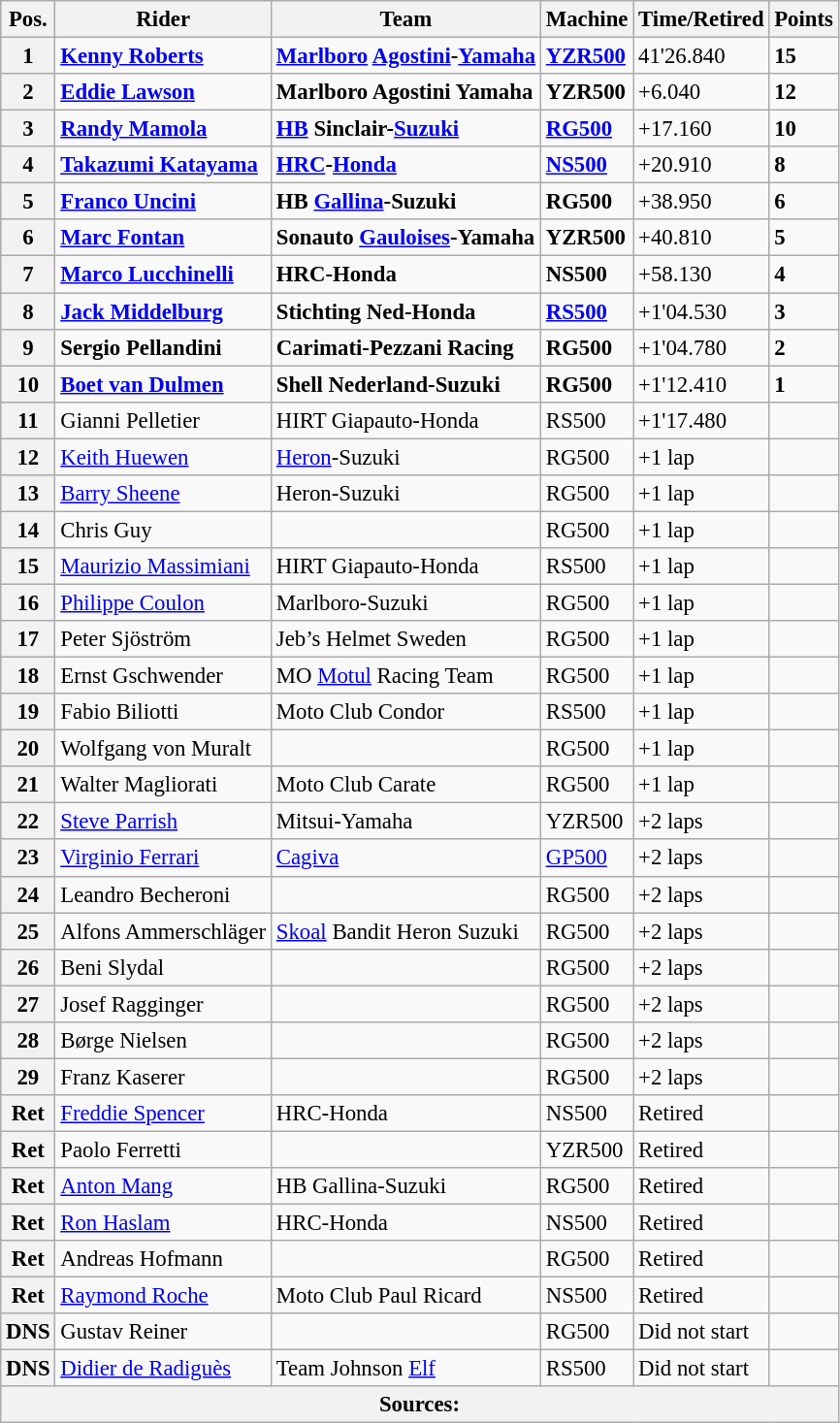<table class="wikitable" style="font-size: 95%;">
<tr>
<th>Pos.</th>
<th>Rider</th>
<th>Team</th>
<th>Machine</th>
<th>Time/Retired</th>
<th>Points</th>
</tr>
<tr>
<th>1</th>
<td> <strong><a href='#'>Kenny Roberts</a></strong></td>
<td><strong><a href='#'>Marlboro</a> <a href='#'>Agostini</a>-<a href='#'>Yamaha</a></strong></td>
<td><strong><a href='#'>YZR500</a></strong></td>
<td>41'26.840</td>
<td><strong>15</strong></td>
</tr>
<tr>
<th>2</th>
<td> <strong><a href='#'>Eddie Lawson</a></strong></td>
<td><strong>Marlboro Agostini Yamaha</strong></td>
<td><strong>YZR500</strong></td>
<td>+6.040</td>
<td><strong>12</strong></td>
</tr>
<tr>
<th>3</th>
<td> <strong><a href='#'>Randy Mamola</a></strong></td>
<td><strong><a href='#'>HB</a> Sinclair-<a href='#'>Suzuki</a></strong></td>
<td><strong><a href='#'>RG500</a></strong></td>
<td>+17.160</td>
<td><strong>10</strong></td>
</tr>
<tr>
<th>4</th>
<td> <strong><a href='#'>Takazumi Katayama</a></strong></td>
<td><strong><a href='#'>HRC</a>-<a href='#'>Honda</a></strong></td>
<td><strong><a href='#'>NS500</a></strong></td>
<td>+20.910</td>
<td><strong>8</strong></td>
</tr>
<tr>
<th>5</th>
<td> <strong><a href='#'>Franco Uncini</a></strong></td>
<td><strong>HB <a href='#'>Gallina</a>-Suzuki</strong></td>
<td><strong>RG500</strong></td>
<td>+38.950</td>
<td><strong>6</strong></td>
</tr>
<tr>
<th>6</th>
<td> <strong><a href='#'>Marc Fontan</a></strong></td>
<td><strong>Sonauto <a href='#'>Gauloises</a>-Yamaha</strong></td>
<td><strong>YZR500</strong></td>
<td>+40.810</td>
<td><strong>5</strong></td>
</tr>
<tr>
<th>7</th>
<td> <strong><a href='#'>Marco Lucchinelli</a></strong></td>
<td><strong>HRC-Honda</strong></td>
<td><strong>NS500</strong></td>
<td>+58.130</td>
<td><strong>4</strong></td>
</tr>
<tr>
<th>8</th>
<td> <strong><a href='#'>Jack Middelburg</a></strong></td>
<td><strong>Stichting Ned-Honda</strong></td>
<td><strong><a href='#'>RS500</a></strong></td>
<td>+1'04.530</td>
<td><strong>3</strong></td>
</tr>
<tr>
<th>9</th>
<td> <strong>Sergio Pellandini</strong></td>
<td><strong>Carimati-Pezzani Racing</strong></td>
<td><strong>RG500</strong></td>
<td>+1'04.780</td>
<td><strong>2</strong></td>
</tr>
<tr>
<th>10</th>
<td> <strong><a href='#'>Boet van Dulmen</a></strong></td>
<td><strong>Shell Nederland-Suzuki</strong></td>
<td><strong>RG500</strong></td>
<td>+1'12.410</td>
<td><strong>1</strong></td>
</tr>
<tr>
<th>11</th>
<td> Gianni Pelletier</td>
<td>HIRT Giapauto-Honda</td>
<td>RS500</td>
<td>+1'17.480</td>
<td></td>
</tr>
<tr>
<th>12</th>
<td> <a href='#'>Keith Huewen</a></td>
<td><a href='#'>Heron</a>-Suzuki</td>
<td>RG500</td>
<td>+1 lap</td>
<td></td>
</tr>
<tr>
<th>13</th>
<td> <a href='#'>Barry Sheene</a></td>
<td>Heron-Suzuki</td>
<td>RG500</td>
<td>+1 lap</td>
<td></td>
</tr>
<tr>
<th>14</th>
<td> Chris Guy</td>
<td></td>
<td>RG500</td>
<td>+1 lap</td>
<td></td>
</tr>
<tr>
<th>15</th>
<td> <a href='#'>Maurizio Massimiani</a></td>
<td>HIRT Giapauto-Honda</td>
<td>RS500</td>
<td>+1 lap</td>
<td></td>
</tr>
<tr>
<th>16</th>
<td> <a href='#'>Philippe Coulon</a></td>
<td>Marlboro-Suzuki</td>
<td>RG500</td>
<td>+1 lap</td>
<td></td>
</tr>
<tr>
<th>17</th>
<td> Peter Sjöström</td>
<td>Jeb’s Helmet Sweden</td>
<td>RG500</td>
<td>+1 lap</td>
<td></td>
</tr>
<tr>
<th>18</th>
<td> Ernst Gschwender</td>
<td>MO <a href='#'>Motul</a> Racing Team</td>
<td>RG500</td>
<td>+1 lap</td>
<td></td>
</tr>
<tr>
<th>19</th>
<td> Fabio Biliotti</td>
<td>Moto Club Condor</td>
<td>RS500</td>
<td>+1 lap</td>
</tr>
<tr>
<th>20</th>
<td> Wolfgang von Muralt</td>
<td></td>
<td>RG500</td>
<td>+1 lap</td>
<td></td>
</tr>
<tr>
<th>21</th>
<td> Walter Magliorati</td>
<td>Moto Club Carate</td>
<td>RG500</td>
<td>+1 lap</td>
<td></td>
</tr>
<tr>
<th>22</th>
<td> <a href='#'>Steve Parrish</a></td>
<td>Mitsui-Yamaha</td>
<td>YZR500</td>
<td>+2 laps</td>
<td></td>
</tr>
<tr>
<th>23</th>
<td> <a href='#'>Virginio Ferrari</a></td>
<td><a href='#'>Cagiva</a></td>
<td><a href='#'>GP500</a></td>
<td>+2 laps</td>
<td></td>
</tr>
<tr>
<th>24</th>
<td> Leandro Becheroni</td>
<td></td>
<td>RG500</td>
<td>+2 laps</td>
<td></td>
</tr>
<tr>
<th>25</th>
<td> Alfons Ammerschläger</td>
<td><a href='#'>Skoal</a> Bandit Heron Suzuki</td>
<td>RG500</td>
<td>+2 laps</td>
<td></td>
</tr>
<tr>
<th>26</th>
<td> Beni Slydal</td>
<td></td>
<td>RG500</td>
<td>+2 laps</td>
<td></td>
</tr>
<tr>
<th>27</th>
<td> Josef Ragginger</td>
<td></td>
<td>RG500</td>
<td>+2 laps</td>
<td></td>
</tr>
<tr>
<th>28</th>
<td> Børge Nielsen</td>
<td></td>
<td>RG500</td>
<td>+2 laps</td>
<td></td>
</tr>
<tr>
<th>29</th>
<td> Franz Kaserer</td>
<td></td>
<td>RG500</td>
<td>+2 laps</td>
<td></td>
</tr>
<tr>
<th>Ret</th>
<td> <a href='#'>Freddie Spencer</a></td>
<td>HRC-Honda</td>
<td>NS500</td>
<td>Retired</td>
<td></td>
</tr>
<tr>
<th>Ret</th>
<td> Paolo Ferretti</td>
<td></td>
<td>YZR500</td>
<td>Retired</td>
<td></td>
</tr>
<tr>
<th>Ret</th>
<td> <a href='#'>Anton Mang</a></td>
<td>HB Gallina-Suzuki</td>
<td>RG500</td>
<td>Retired</td>
<td></td>
</tr>
<tr>
<th>Ret</th>
<td> <a href='#'>Ron Haslam</a></td>
<td>HRC-Honda</td>
<td>NS500</td>
<td>Retired</td>
<td></td>
</tr>
<tr>
<th>Ret</th>
<td> Andreas Hofmann</td>
<td></td>
<td>RG500</td>
<td>Retired</td>
<td></td>
</tr>
<tr>
<th>Ret</th>
<td> <a href='#'>Raymond Roche</a></td>
<td>Moto Club Paul Ricard</td>
<td>NS500</td>
<td>Retired</td>
<td></td>
</tr>
<tr>
<th>DNS</th>
<td> Gustav Reiner</td>
<td></td>
<td>RG500</td>
<td>Did not start</td>
<td></td>
</tr>
<tr>
<th>DNS</th>
<td> <a href='#'>Didier de Radiguès</a></td>
<td>Team Johnson <a href='#'>Elf</a></td>
<td>RS500</td>
<td>Did not start</td>
<td></td>
</tr>
<tr>
<th colspan=8>Sources: </th>
</tr>
</table>
